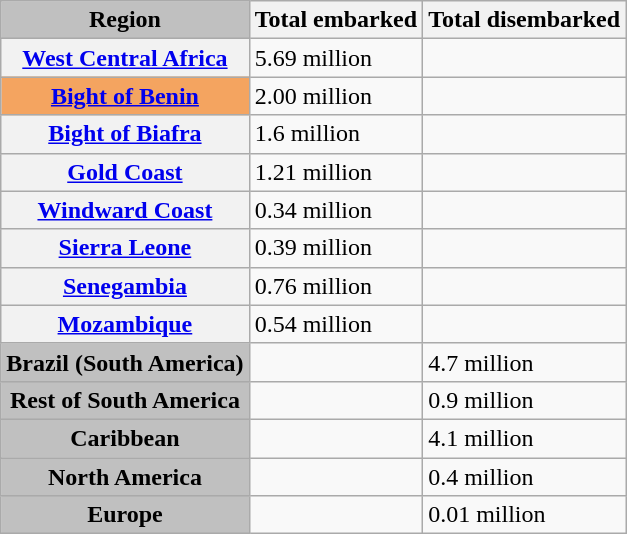<table class="wikitable floatright">
<tr>
<th scope="col" style="background: silver;">Region</th>
<th scope="col">Total embarked</th>
<th scope="col">Total disembarked</th>
</tr>
<tr>
<th scope="row"><strong><a href='#'>West Central Africa</a></strong></th>
<td>5.69 million</td>
<td></td>
</tr>
<tr>
<th scope="row" style="background: #F4A460;"><a href='#'>Bight of Benin</a></th>
<td>2.00 million</td>
<td></td>
</tr>
<tr>
<th scope="row"><a href='#'>Bight of Biafra</a></th>
<td>1.6 million</td>
<td></td>
</tr>
<tr>
<th scope="row"><a href='#'>Gold Coast</a></th>
<td>1.21 million</td>
<td></td>
</tr>
<tr>
<th scope="row"><a href='#'>Windward Coast</a></th>
<td>0.34 million</td>
<td></td>
</tr>
<tr>
<th scope="row"><a href='#'>Sierra Leone</a></th>
<td>0.39 million</td>
<td></td>
</tr>
<tr>
<th scope="row"><a href='#'>Senegambia</a></th>
<td>0.76 million</td>
<td></td>
</tr>
<tr>
<th scope="row"><a href='#'>Mozambique</a></th>
<td>0.54 million</td>
<td></td>
</tr>
<tr>
<th scope="row" style="background: silver;">Brazil (South America)</th>
<td></td>
<td>4.7 million</td>
</tr>
<tr>
<th scope="row" style="background: silver;">Rest of South America</th>
<td></td>
<td>0.9 million</td>
</tr>
<tr>
<th scope="row" style="background: silver;">Caribbean</th>
<td></td>
<td>4.1 million</td>
</tr>
<tr>
<th scope="row" style="background: silver;">North America</th>
<td></td>
<td>0.4 million</td>
</tr>
<tr>
<th scope="row" style="background: silver;">Europe</th>
<td></td>
<td>0.01 million</td>
</tr>
</table>
